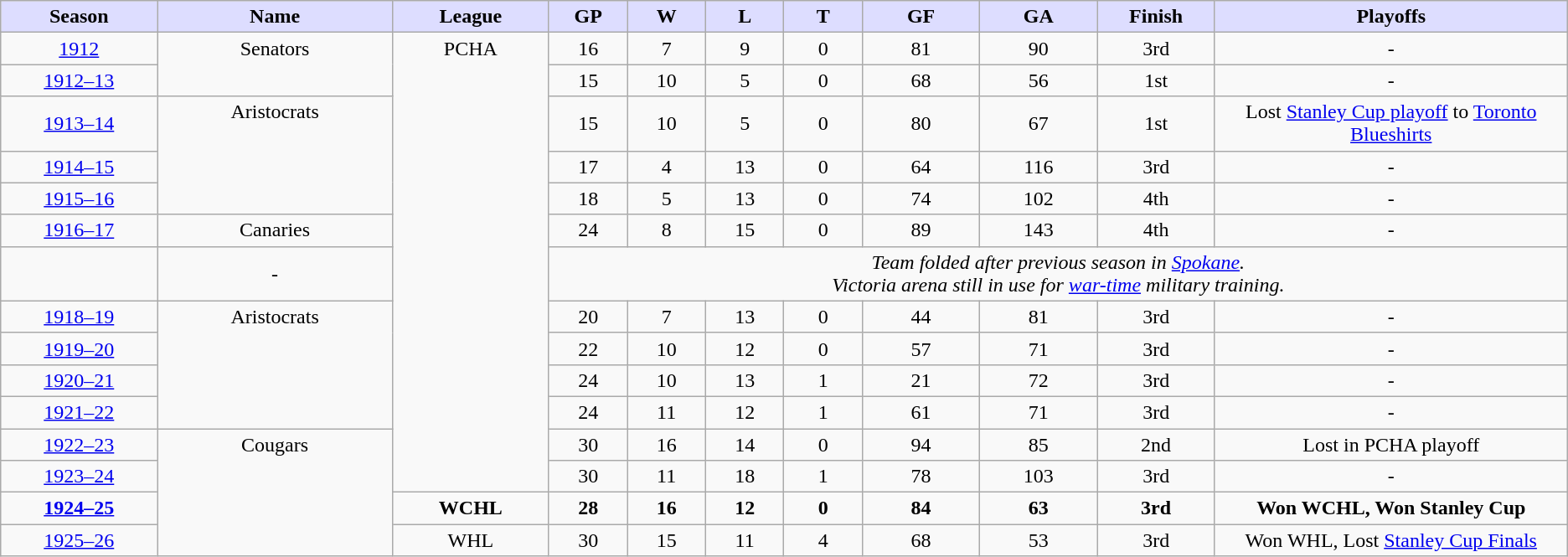<table class="wikitable">
<tr>
<th style="background:#ddf; width:10%;">Season</th>
<th style="background:#ddf; width:15%;">Name</th>
<th style="background:#ddf; width:10%;">League</th>
<th style="background:#ddf; width:5%;">GP</th>
<th style="background:#ddf; width:5%;">W</th>
<th style="background:#ddf; width:5%;">L</th>
<th style="background:#ddf; width:5%;">T</th>
<th style="background:#ddf; width:7.5%;">GF</th>
<th style="background:#ddf; width:7.5%;">GA</th>
<th style="background:#ddf; width:7.5%;">Finish</th>
<th style="background:#ddf; width:22.5%;">Playoffs</th>
</tr>
<tr style="text-align:center;">
<td><a href='#'>1912</a></td>
<td style="vertical-align:top;" rowspan="2">Senators</td>
<td style="vertical-align:top;" rowspan="13">PCHA</td>
<td>16</td>
<td>7</td>
<td>9</td>
<td>0</td>
<td>81</td>
<td>90</td>
<td>3rd</td>
<td>-</td>
</tr>
<tr style="text-align:center;">
<td><a href='#'>1912–13</a></td>
<td>15</td>
<td>10</td>
<td>5</td>
<td>0</td>
<td>68</td>
<td>56</td>
<td>1st</td>
<td>-</td>
</tr>
<tr style="text-align:center;">
<td><a href='#'>1913–14</a></td>
<td style="vertical-align:top;" rowspan="3">Aristocrats</td>
<td>15</td>
<td>10</td>
<td>5</td>
<td>0</td>
<td>80</td>
<td>67</td>
<td>1st</td>
<td>Lost <a href='#'>Stanley Cup playoff</a> to <a href='#'>Toronto Blueshirts</a></td>
</tr>
<tr style="text-align:center;">
<td><a href='#'>1914–15</a></td>
<td>17</td>
<td>4</td>
<td>13</td>
<td>0</td>
<td>64</td>
<td>116</td>
<td>3rd</td>
<td>-</td>
</tr>
<tr style="text-align:center;">
<td><a href='#'>1915–16</a></td>
<td>18</td>
<td>5</td>
<td>13</td>
<td>0</td>
<td>74</td>
<td>102</td>
<td>4th</td>
<td>-</td>
</tr>
<tr style="text-align:center;">
<td><a href='#'>1916–17</a></td>
<td>Canaries</td>
<td>24</td>
<td>8</td>
<td>15</td>
<td>0</td>
<td>89</td>
<td>143</td>
<td>4th</td>
<td>-</td>
</tr>
<tr style="text-align:center;">
<td></td>
<td>-</td>
<td colspan="9"><em>Team folded after previous season in <a href='#'>Spokane</a>.<br>Victoria arena still in use for <a href='#'>war-time</a> military training.</em></td>
</tr>
<tr style="text-align:center;">
<td><a href='#'>1918–19</a></td>
<td style="vertical-align:top;" rowspan="4">Aristocrats</td>
<td>20</td>
<td>7</td>
<td>13</td>
<td>0</td>
<td>44</td>
<td>81</td>
<td>3rd</td>
<td>-</td>
</tr>
<tr style="text-align:center;">
<td><a href='#'>1919–20</a></td>
<td>22</td>
<td>10</td>
<td>12</td>
<td>0</td>
<td>57</td>
<td>71</td>
<td>3rd</td>
<td>-</td>
</tr>
<tr style="text-align:center;">
<td><a href='#'>1920–21</a></td>
<td>24</td>
<td>10</td>
<td>13</td>
<td>1</td>
<td>21</td>
<td>72</td>
<td>3rd</td>
<td>-</td>
</tr>
<tr style="text-align:center;">
<td><a href='#'>1921–22</a></td>
<td>24</td>
<td>11</td>
<td>12</td>
<td>1</td>
<td>61</td>
<td>71</td>
<td>3rd</td>
<td>-</td>
</tr>
<tr style="text-align:center;">
<td><a href='#'>1922–23</a></td>
<td rowspan="4" style="vertical-align:top;">Cougars</td>
<td>30</td>
<td>16</td>
<td>14</td>
<td>0</td>
<td>94</td>
<td>85</td>
<td>2nd</td>
<td>Lost in PCHA playoff</td>
</tr>
<tr style="text-align:center;">
<td><a href='#'>1923–24</a></td>
<td>30</td>
<td>11</td>
<td>18</td>
<td>1</td>
<td>78</td>
<td>103</td>
<td>3rd</td>
<td>-</td>
</tr>
<tr style="text-align:center; font-weight:bold;">
<td><a href='#'>1924–25</a></td>
<td>WCHL</td>
<td>28</td>
<td>16</td>
<td>12</td>
<td>0</td>
<td>84</td>
<td>63</td>
<td>3rd</td>
<td>Won WCHL, Won Stanley Cup</td>
</tr>
<tr style="text-align:center;">
<td><a href='#'>1925–26</a></td>
<td>WHL</td>
<td>30</td>
<td>15</td>
<td>11</td>
<td>4</td>
<td>68</td>
<td>53</td>
<td>3rd</td>
<td>Won WHL, Lost <a href='#'>Stanley Cup Finals</a></td>
</tr>
</table>
